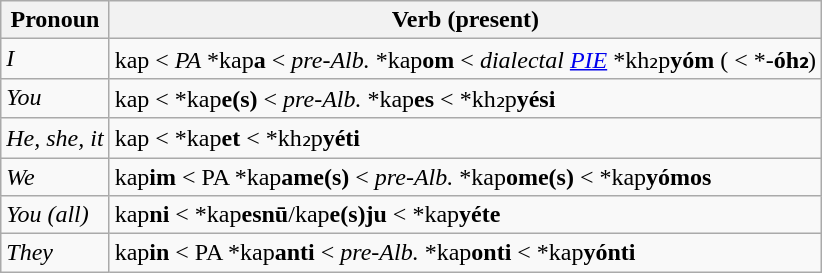<table class="wikitable sortable">
<tr>
<th>Pronoun</th>
<th>Verb (present)</th>
</tr>
<tr>
<td><em>I</em></td>
<td>kap < <em>PA</em> *kap<strong>a</strong> < <em>pre-Alb.</em> *kap<strong>om</strong> < <em>dialectal <a href='#'>PIE</a></em> *kh₂p<strong>yóm</strong> ( < *-<strong>óh₂</strong>)</td>
</tr>
<tr>
<td><em>You</em></td>
<td>kap < *kap<strong>e(s)</strong> < <em>pre-Alb.</em> *kap<strong>es</strong> < *kh₂p<strong>yési</strong></td>
</tr>
<tr>
<td><em>He, she, it</em></td>
<td>kap < *kap<strong>et</strong> < *kh₂p<strong>yéti</strong></td>
</tr>
<tr>
<td><em>We</em></td>
<td>kap<strong>im</strong> < PA *kap<strong>ame(s)</strong> < <em>pre-Alb.</em> *kap<strong>ome(s)</strong> < *kap<strong>yómos</strong></td>
</tr>
<tr>
<td><em>You (all)</em></td>
<td>kap<strong>ni</strong> < *kap<strong>esnū</strong>/kap<strong>e(s)ju</strong> < *kap<strong>yéte</strong></td>
</tr>
<tr>
<td><em>They</em></td>
<td>kap<strong>in</strong> < PA *kap<strong>anti</strong> < <em>pre-Alb.</em> *kap<strong>onti</strong> < *kap<strong>yónti</strong></td>
</tr>
</table>
